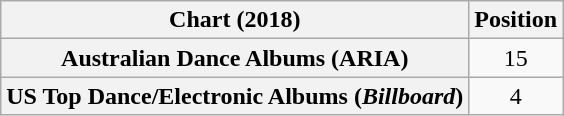<table class="wikitable sortable plainrowheaders" style="text-align:center">
<tr>
<th scope="col">Chart (2018)</th>
<th scope="col">Position</th>
</tr>
<tr>
<th scope="row">Australian Dance Albums (ARIA)</th>
<td>15</td>
</tr>
<tr>
<th scope="row">US Top Dance/Electronic Albums (<em>Billboard</em>)</th>
<td>4</td>
</tr>
</table>
